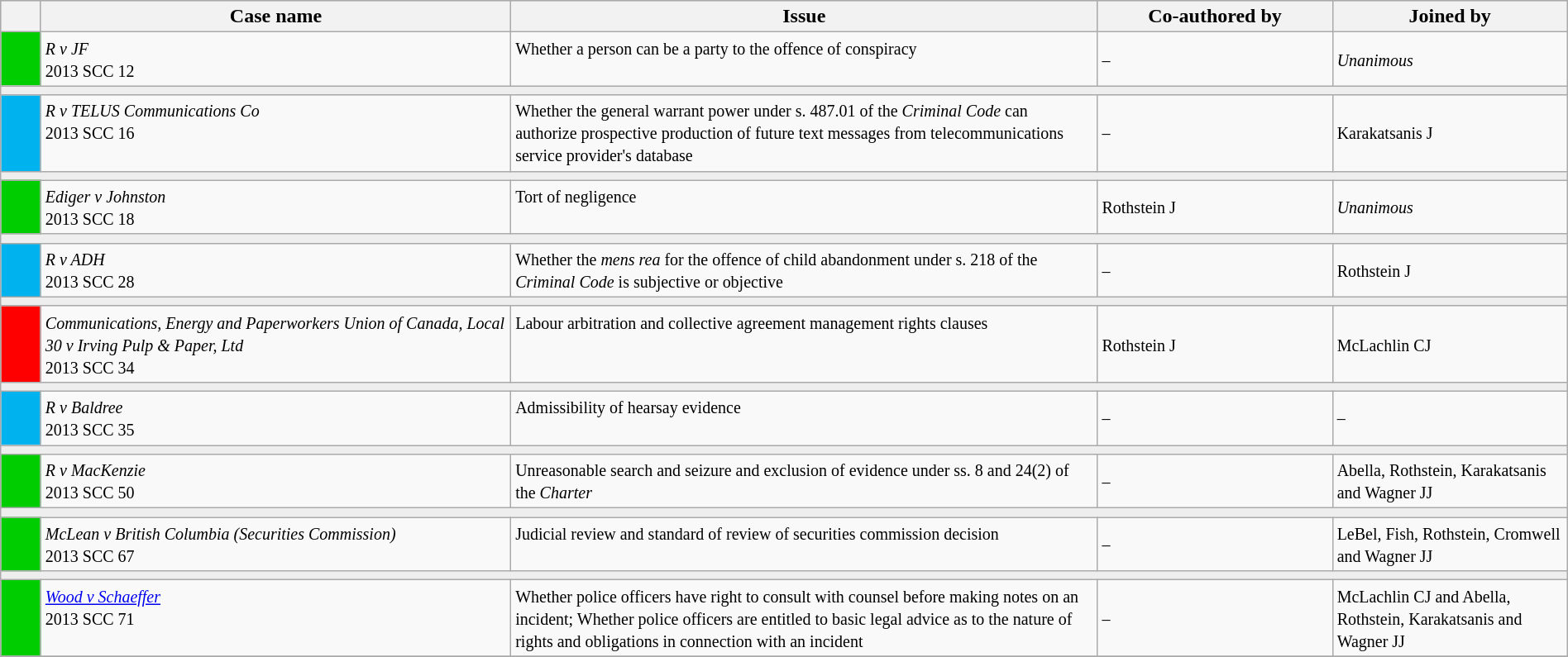<table class="wikitable" width=100%>
<tr bgcolor="#CCCCCC">
<th width=25px></th>
<th width=30%>Case name</th>
<th>Issue</th>
<th width=15%>Co-authored by</th>
<th width=15%>Joined by</th>
</tr>
<tr>
<td bgcolor="00cd00"></td>
<td align=left valign=top><small><em>R v JF</em><br> 2013 SCC 12 </small></td>
<td valign=top><small> Whether a person can be a party to the offence of conspiracy</small></td>
<td><small> –</small></td>
<td><small> <em>Unanimous</em></small></td>
</tr>
<tr>
<td bgcolor=#EEEEEE colspan=5 valign=top><small></small></td>
</tr>
<tr>
<td bgcolor="00B2EE"></td>
<td align=left valign=top><small><em>R v TELUS Communications Co</em><br> 2013 SCC 16 </small></td>
<td valign=top><small>Whether the general warrant power under s. 487.01 of the <em>Criminal Code</em> can authorize prospective production of future text messages from telecommunications service provider's database</small></td>
<td><small> –</small></td>
<td><small> Karakatsanis J</small></td>
</tr>
<tr>
<td bgcolor=#EEEEEE colspan=5 valign=top><small></small></td>
</tr>
<tr>
<td bgcolor="00cd00"></td>
<td align=left valign=top><small><em>Ediger v Johnston</em><br> 2013 SCC 18 </small></td>
<td valign=top><small>Tort of negligence</small></td>
<td><small> Rothstein J</small></td>
<td><small> <em>Unanimous</em></small></td>
</tr>
<tr>
<td bgcolor=#EEEEEE colspan=5 valign=top><small></small></td>
</tr>
<tr>
<td bgcolor="00B2EE"></td>
<td align=left valign=top><small><em>R v ADH</em><br> 2013 SCC 28 </small></td>
<td valign=top><small>Whether the <em>mens rea</em> for the offence of child abandonment under s. 218 of the <em>Criminal Code</em> is subjective or objective</small></td>
<td><small> –</small></td>
<td><small> Rothstein J</small></td>
</tr>
<tr>
<td bgcolor=#EEEEEE colspan=5 valign=top><small></small></td>
</tr>
<tr>
<td bgcolor="red"></td>
<td align=left valign=top><small><em>Communications, Energy and Paperworkers Union of Canada, Local 30 v Irving Pulp & Paper, Ltd</em><br> 2013 SCC 34 </small></td>
<td valign=top><small>Labour arbitration and collective agreement management rights clauses</small></td>
<td><small> Rothstein J</small></td>
<td><small> McLachlin CJ</small></td>
</tr>
<tr>
<td bgcolor=#EEEEEE colspan=5 valign=top><small></small></td>
</tr>
<tr>
<td bgcolor="00B2EE"></td>
<td align=left valign=top><small><em>R v Baldree</em><br> 2013 SCC 35 </small></td>
<td valign=top><small>Admissibility of hearsay evidence</small></td>
<td><small> –</small></td>
<td><small> –</small></td>
</tr>
<tr>
<td bgcolor=#EEEEEE colspan=5 valign=top><small></small></td>
</tr>
<tr>
<td bgcolor="00cd00"></td>
<td align=left valign=top><small><em>R v MacKenzie</em><br> 2013 SCC 50 </small></td>
<td valign=top><small>Unreasonable search and seizure and exclusion of evidence under ss. 8 and 24(2) of the <em>Charter</em></small></td>
<td><small> –</small></td>
<td><small> Abella, Rothstein, Karakatsanis and Wagner JJ</small></td>
</tr>
<tr>
<td bgcolor=#EEEEEE colspan=5 valign=top><small></small></td>
</tr>
<tr>
<td bgcolor="00cd00"></td>
<td align=left valign=top><small><em>McLean v British Columbia (Securities Commission)</em><br> 2013 SCC 67 </small></td>
<td valign=top><small>Judicial review and standard of review of securities commission decision</small></td>
<td><small> –</small></td>
<td><small> LeBel, Fish, Rothstein, Cromwell and Wagner JJ</small></td>
</tr>
<tr>
<td bgcolor=#EEEEEE colspan=5 valign=top><small></small></td>
</tr>
<tr>
<td bgcolor="00cd00"></td>
<td align=left valign=top><small><em><a href='#'>Wood v Schaeffer</a></em><br> 2013 SCC 71 </small></td>
<td valign=top><small>Whether police officers have right to consult with counsel before making notes on an incident; Whether police officers are entitled to basic legal advice as to the nature of rights and obligations in connection with an incident</small></td>
<td><small> –</small></td>
<td><small> McLachlin CJ and Abella, Rothstein, Karakatsanis and Wagner JJ</small></td>
</tr>
<tr>
</tr>
</table>
